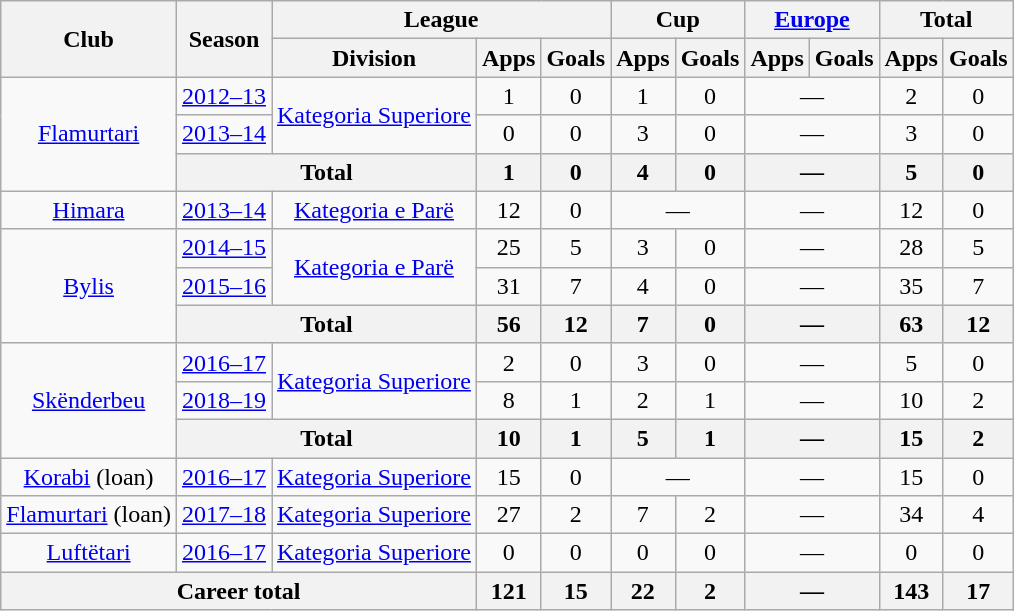<table class="wikitable" style="text-align:center">
<tr>
<th rowspan="2">Club</th>
<th rowspan="2">Season</th>
<th colspan="3">League</th>
<th colspan="2">Cup</th>
<th colspan="2"><a href='#'>Europe</a></th>
<th colspan="2">Total</th>
</tr>
<tr>
<th>Division</th>
<th>Apps</th>
<th>Goals</th>
<th>Apps</th>
<th>Goals</th>
<th>Apps</th>
<th>Goals</th>
<th>Apps</th>
<th>Goals</th>
</tr>
<tr>
<td rowspan="3"><a href='#'>Flamurtari</a></td>
<td><a href='#'>2012–13</a></td>
<td rowspan="2"><a href='#'>Kategoria Superiore</a></td>
<td>1</td>
<td>0</td>
<td>1</td>
<td>0</td>
<td colspan="2">—</td>
<td>2</td>
<td>0</td>
</tr>
<tr>
<td><a href='#'>2013–14</a></td>
<td>0</td>
<td>0</td>
<td>3</td>
<td>0</td>
<td colspan="2">—</td>
<td>3</td>
<td>0</td>
</tr>
<tr>
<th colspan="2" valign="center">Total</th>
<th>1</th>
<th>0</th>
<th>4</th>
<th>0</th>
<th colspan="2">—</th>
<th>5</th>
<th>0</th>
</tr>
<tr>
<td rowspan="1"><a href='#'>Himara</a></td>
<td><a href='#'>2013–14</a></td>
<td rowspan="1"><a href='#'>Kategoria e Parë</a></td>
<td>12</td>
<td>0</td>
<td colspan="2">—</td>
<td colspan="2">—</td>
<td>12</td>
<td>0</td>
</tr>
<tr>
<td rowspan="3"><a href='#'>Bylis</a></td>
<td><a href='#'>2014–15</a></td>
<td rowspan="2"><a href='#'>Kategoria e Parë</a></td>
<td>25</td>
<td>5</td>
<td>3</td>
<td>0</td>
<td colspan="2">—</td>
<td>28</td>
<td>5</td>
</tr>
<tr>
<td><a href='#'>2015–16</a></td>
<td>31</td>
<td>7</td>
<td>4</td>
<td>0</td>
<td colspan="2">—</td>
<td>35</td>
<td>7</td>
</tr>
<tr>
<th colspan="2" valign="center">Total</th>
<th>56</th>
<th>12</th>
<th>7</th>
<th>0</th>
<th colspan="2">—</th>
<th>63</th>
<th>12</th>
</tr>
<tr>
<td rowspan="3"><a href='#'>Skënderbeu</a></td>
<td><a href='#'>2016–17</a></td>
<td rowspan="2"><a href='#'>Kategoria Superiore</a></td>
<td>2</td>
<td>0</td>
<td>3</td>
<td>0</td>
<td colspan="2">—</td>
<td>5</td>
<td>0</td>
</tr>
<tr>
<td><a href='#'>2018–19</a></td>
<td>8</td>
<td>1</td>
<td>2</td>
<td>1</td>
<td colspan="2">—</td>
<td>10</td>
<td>2</td>
</tr>
<tr>
<th colspan="2" valign="center">Total</th>
<th>10</th>
<th>1</th>
<th>5</th>
<th>1</th>
<th colspan="2">—</th>
<th>15</th>
<th>2</th>
</tr>
<tr>
<td rowspan="1"><a href='#'>Korabi</a> (loan)</td>
<td><a href='#'>2016–17</a></td>
<td rowspan="1"><a href='#'>Kategoria Superiore</a></td>
<td>15</td>
<td>0</td>
<td colspan="2">—</td>
<td colspan="2">—</td>
<td>15</td>
<td>0</td>
</tr>
<tr>
<td rowspan="1"><a href='#'>Flamurtari</a> (loan)</td>
<td><a href='#'>2017–18</a></td>
<td rowspan="1"><a href='#'>Kategoria Superiore</a></td>
<td>27</td>
<td>2</td>
<td>7</td>
<td>2</td>
<td colspan="2">—</td>
<td>34</td>
<td>4</td>
</tr>
<tr>
<td rowspan="1"><a href='#'>Luftëtari</a></td>
<td><a href='#'>2016–17</a></td>
<td rowspan="1"><a href='#'>Kategoria Superiore</a></td>
<td>0</td>
<td>0</td>
<td>0</td>
<td>0</td>
<td colspan="2">—</td>
<td>0</td>
<td>0</td>
</tr>
<tr>
<th colspan="3">Career total</th>
<th>121</th>
<th>15</th>
<th>22</th>
<th>2</th>
<th colspan="2">—</th>
<th>143</th>
<th>17</th>
</tr>
</table>
